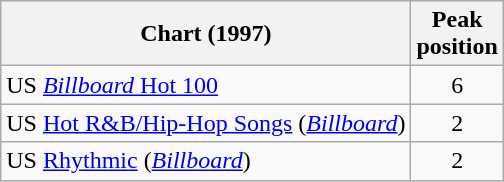<table class="wikitable sortable">
<tr>
<th>Chart (1997)</th>
<th>Peak<br>position</th>
</tr>
<tr>
<td>US <a href='#'><em>Billboard</em> Hot 100</a></td>
<td align=center>6</td>
</tr>
<tr>
<td>US <a href='#'>Hot R&B/Hip-Hop Songs</a> (<em><a href='#'>Billboard</a></em>)</td>
<td align=center>2</td>
</tr>
<tr>
<td>US <a href='#'>Rhythmic</a> (<em><a href='#'>Billboard</a></em>)</td>
<td align=center>2</td>
</tr>
</table>
